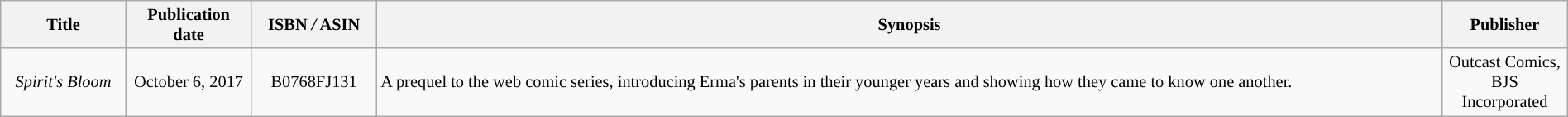<table class="wikitable" style="text-align:center; width:100%; font-size:85%;">
<tr>
<th style="text-align:center; width:8%;">Title</th>
<th style="text-align:center; width:8%;">Publication date</th>
<th style="text-align:center; width:8%;">ISBN <em>/</em> ASIN</th>
<th>Synopsis</th>
<th>Publisher</th>
</tr>
<tr>
<td><em>Spirit's Bloom</em></td>
<td>October 6, 2017</td>
<td>B0768FJ131</td>
<td style="text-align:left;">A prequel to the web comic series, introducing Erma's parents in their younger years and showing how they came to know one another.</td>
<td style="text-align:center; width:8%;">Outcast Comics, BJS Incorporated</td>
</tr>
</table>
